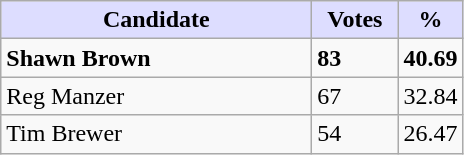<table class="wikitable">
<tr>
<th style="background:#ddf; width:200px;">Candidate</th>
<th style="background:#ddf; width:50px;">Votes</th>
<th style="background:#ddf; width:30px;">%</th>
</tr>
<tr>
<td><strong>Shawn Brown</strong></td>
<td><strong>83</strong></td>
<td><strong>40.69</strong></td>
</tr>
<tr>
<td>Reg Manzer</td>
<td>67</td>
<td>32.84</td>
</tr>
<tr>
<td>Tim Brewer</td>
<td>54</td>
<td>26.47</td>
</tr>
</table>
